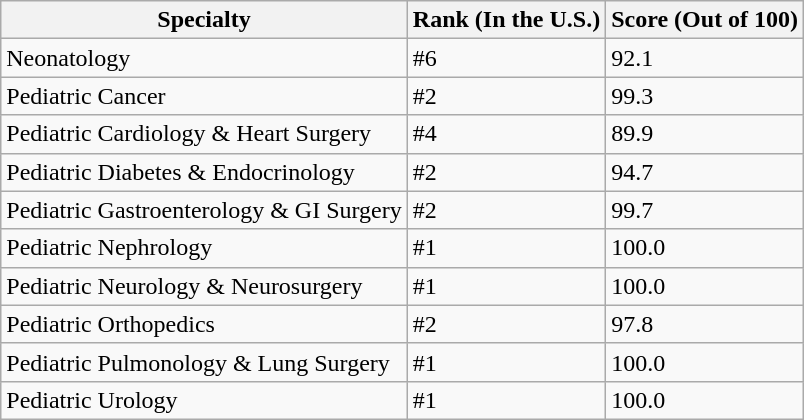<table class="wikitable">
<tr>
<th>Specialty</th>
<th>Rank (In the U.S.)</th>
<th>Score (Out of 100)</th>
</tr>
<tr>
<td>Neonatology</td>
<td>#6</td>
<td>92.1</td>
</tr>
<tr>
<td>Pediatric Cancer</td>
<td>#2</td>
<td>99.3</td>
</tr>
<tr>
<td>Pediatric Cardiology & Heart Surgery</td>
<td>#4</td>
<td>89.9</td>
</tr>
<tr>
<td>Pediatric Diabetes & Endocrinology</td>
<td>#2</td>
<td>94.7</td>
</tr>
<tr>
<td>Pediatric Gastroenterology & GI Surgery</td>
<td>#2</td>
<td>99.7</td>
</tr>
<tr>
<td>Pediatric Nephrology</td>
<td>#1</td>
<td>100.0</td>
</tr>
<tr>
<td>Pediatric Neurology & Neurosurgery</td>
<td>#1</td>
<td>100.0</td>
</tr>
<tr>
<td>Pediatric Orthopedics</td>
<td>#2</td>
<td>97.8</td>
</tr>
<tr>
<td>Pediatric Pulmonology & Lung Surgery</td>
<td>#1</td>
<td>100.0</td>
</tr>
<tr>
<td>Pediatric Urology</td>
<td>#1</td>
<td>100.0</td>
</tr>
</table>
